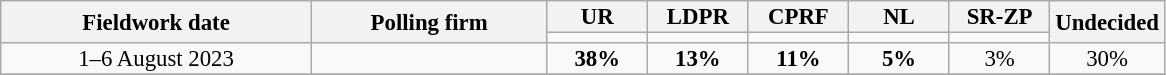<table class=wikitable style="font-size:95%; line-height:14px; text-align:center">
<tr>
<th style=width:200px; rowspan=2>Fieldwork date</th>
<th style=width:150px; rowspan=2>Polling firm</th>
<th style="width:60px;">UR</th>
<th style="width:60px;">LDPR</th>
<th style="width:60px;">CPRF</th>
<th style="width:60px;">NL</th>
<th style="width:60px;">SR-ZP</th>
<th style="width:60px;" rowspan=2>Undecided</th>
</tr>
<tr>
<td bgcolor=></td>
<td bgcolor=></td>
<td bgcolor=></td>
<td bgcolor=></td>
<td bgcolor=></td>
</tr>
<tr align=center>
<td>1–6 August 2023</td>
<td></td>
<td><strong>38%</strong></td>
<td><strong>13%</strong></td>
<td><strong>11%</strong></td>
<td><strong>5%</strong></td>
<td>3%</td>
<td>30%</td>
</tr>
<tr>
</tr>
</table>
